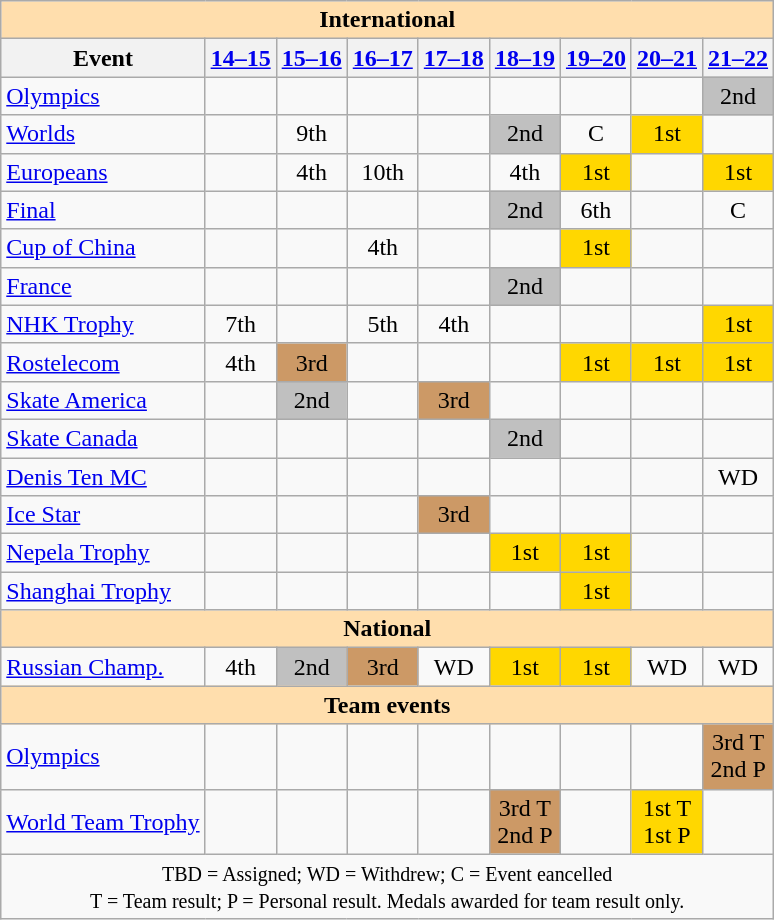<table class="wikitable" style="text-align:center">
<tr>
<th style="background-color: #ffdead; " colspan=9 align=center>International</th>
</tr>
<tr>
<th>Event</th>
<th><a href='#'>14–15</a></th>
<th><a href='#'>15–16</a></th>
<th><a href='#'>16–17</a></th>
<th><a href='#'>17–18</a></th>
<th><a href='#'>18–19</a></th>
<th><a href='#'>19–20</a></th>
<th><a href='#'>20–21</a></th>
<th><a href='#'>21–22</a></th>
</tr>
<tr>
<td align=left><a href='#'>Olympics</a></td>
<td></td>
<td></td>
<td></td>
<td></td>
<td></td>
<td></td>
<td></td>
<td bgcolor=silver>2nd</td>
</tr>
<tr>
<td align=left><a href='#'>Worlds</a></td>
<td></td>
<td>9th</td>
<td></td>
<td></td>
<td bgcolor=silver>2nd</td>
<td>C</td>
<td bgcolor=gold>1st</td>
<td></td>
</tr>
<tr>
<td align=left><a href='#'>Europeans</a></td>
<td></td>
<td>4th</td>
<td>10th</td>
<td></td>
<td>4th</td>
<td bgcolor=gold>1st</td>
<td></td>
<td bgcolor=gold>1st</td>
</tr>
<tr>
<td align=left> <a href='#'>Final</a></td>
<td></td>
<td></td>
<td></td>
<td></td>
<td bgcolor=silver>2nd</td>
<td>6th</td>
<td></td>
<td>C</td>
</tr>
<tr>
<td align=left> <a href='#'>Cup of China</a></td>
<td></td>
<td></td>
<td>4th</td>
<td></td>
<td></td>
<td bgcolor=gold>1st</td>
<td></td>
<td></td>
</tr>
<tr>
<td align=left> <a href='#'>France</a></td>
<td></td>
<td></td>
<td></td>
<td></td>
<td bgcolor=silver>2nd</td>
<td></td>
<td></td>
<td></td>
</tr>
<tr>
<td align=left> <a href='#'>NHK Trophy</a></td>
<td>7th</td>
<td></td>
<td>5th</td>
<td>4th</td>
<td></td>
<td></td>
<td></td>
<td bgcolor=gold>1st</td>
</tr>
<tr>
<td align=left> <a href='#'>Rostelecom</a></td>
<td>4th</td>
<td bgcolor=cc9966>3rd</td>
<td></td>
<td></td>
<td></td>
<td bgcolor=gold>1st</td>
<td bgcolor=gold>1st</td>
<td bgcolor=gold>1st</td>
</tr>
<tr>
<td align=left> <a href='#'>Skate America</a></td>
<td></td>
<td bgcolor=silver>2nd</td>
<td></td>
<td bgcolor=cc9966>3rd</td>
<td></td>
<td></td>
<td></td>
<td></td>
</tr>
<tr>
<td align=left> <a href='#'>Skate Canada</a></td>
<td></td>
<td></td>
<td></td>
<td></td>
<td bgcolor=silver>2nd</td>
<td></td>
<td></td>
<td></td>
</tr>
<tr>
<td align=left> <a href='#'>Denis Ten MC</a></td>
<td></td>
<td></td>
<td></td>
<td></td>
<td></td>
<td></td>
<td></td>
<td>WD</td>
</tr>
<tr>
<td align=left> <a href='#'>Ice Star</a></td>
<td></td>
<td></td>
<td></td>
<td bgcolor=cc9966>3rd</td>
<td></td>
<td></td>
<td></td>
<td></td>
</tr>
<tr>
<td align=left> <a href='#'>Nepela Trophy</a></td>
<td></td>
<td></td>
<td></td>
<td></td>
<td bgcolor=gold>1st</td>
<td bgcolor=gold>1st</td>
<td></td>
<td></td>
</tr>
<tr>
<td align=left><a href='#'>Shanghai Trophy</a></td>
<td></td>
<td></td>
<td></td>
<td></td>
<td></td>
<td bgcolor=gold>1st</td>
<td></td>
<td></td>
</tr>
<tr>
<th style="background-color: #ffdead; " colspan=9 align=center>National</th>
</tr>
<tr>
<td align=left><a href='#'>Russian Champ.</a></td>
<td>4th</td>
<td bgcolor=silver>2nd</td>
<td bgcolor=cc9966>3rd</td>
<td>WD</td>
<td bgcolor=gold>1st</td>
<td bgcolor=gold>1st</td>
<td>WD</td>
<td>WD</td>
</tr>
<tr>
<th colspan=9 style="background-color: #ffdead; " align="center">Team events</th>
</tr>
<tr>
<td align=left><a href='#'>Olympics</a></td>
<td></td>
<td></td>
<td></td>
<td></td>
<td></td>
<td></td>
<td></td>
<td bgcolor=cc9966>3rd T <br> 2nd P</td>
</tr>
<tr>
<td align=left><a href='#'>World Team Trophy</a></td>
<td></td>
<td></td>
<td></td>
<td></td>
<td bgcolor=cc9966>3rd T <br> 2nd P</td>
<td></td>
<td bgcolor=gold>1st T <br> 1st P</td>
<td></td>
</tr>
<tr>
<td colspan=9 align=center><small> TBD = Assigned; WD = Withdrew; C = Event eancelled <br> T = Team result; P = Personal result. Medals awarded for team result only.</small></td>
</tr>
</table>
